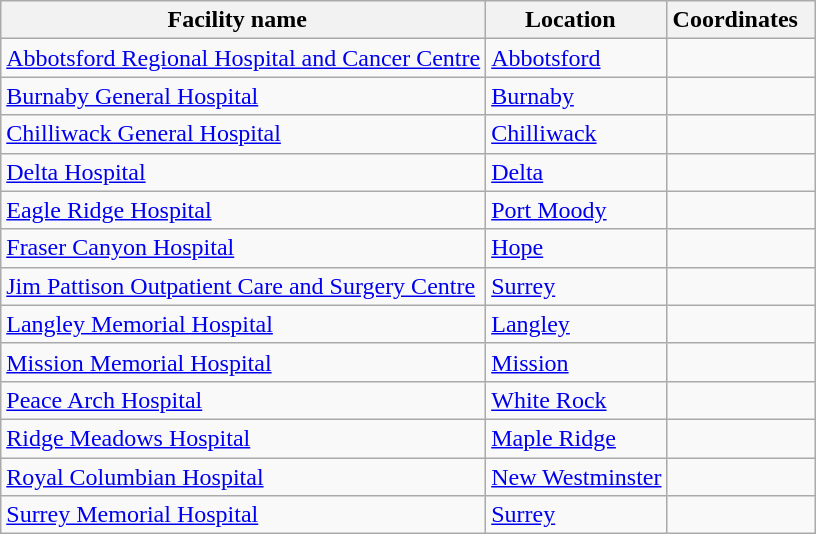<table class="wikitable sortable">
<tr>
<th>Facility name  </th>
<th>Location  </th>
<th class="unsortable">Coordinates  </th>
</tr>
<tr>
<td><a href='#'>Abbotsford Regional Hospital and Cancer Centre</a></td>
<td><a href='#'>Abbotsford</a></td>
<td></td>
</tr>
<tr>
<td><a href='#'>Burnaby General Hospital</a></td>
<td><a href='#'>Burnaby</a></td>
<td></td>
</tr>
<tr>
<td><a href='#'>Chilliwack General Hospital</a></td>
<td><a href='#'>Chilliwack</a></td>
<td></td>
</tr>
<tr>
<td><a href='#'>Delta Hospital</a></td>
<td><a href='#'>Delta</a></td>
<td></td>
</tr>
<tr>
<td><a href='#'>Eagle Ridge Hospital</a></td>
<td><a href='#'>Port Moody</a></td>
<td></td>
</tr>
<tr>
<td><a href='#'>Fraser Canyon Hospital</a></td>
<td><a href='#'>Hope</a></td>
<td></td>
</tr>
<tr>
<td><a href='#'>Jim Pattison Outpatient Care and Surgery Centre</a></td>
<td><a href='#'>Surrey</a></td>
<td></td>
</tr>
<tr>
<td><a href='#'>Langley Memorial Hospital</a></td>
<td><a href='#'>Langley</a></td>
<td></td>
</tr>
<tr>
<td><a href='#'>Mission Memorial Hospital</a></td>
<td><a href='#'>Mission</a></td>
<td></td>
</tr>
<tr>
<td><a href='#'>Peace Arch Hospital</a></td>
<td><a href='#'>White Rock</a></td>
<td></td>
</tr>
<tr>
<td><a href='#'>Ridge Meadows Hospital</a></td>
<td><a href='#'>Maple Ridge</a></td>
<td></td>
</tr>
<tr>
<td><a href='#'>Royal Columbian Hospital</a></td>
<td><a href='#'>New Westminster</a></td>
<td></td>
</tr>
<tr>
<td><a href='#'>Surrey Memorial Hospital</a></td>
<td><a href='#'>Surrey</a></td>
<td></td>
</tr>
</table>
